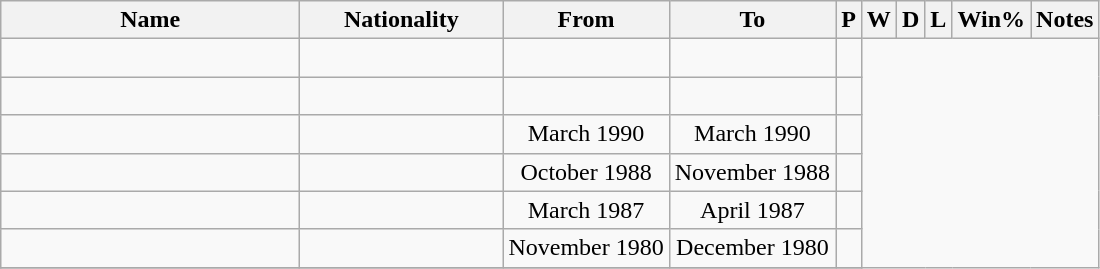<table class="wikitable sortable" style="text-align: center;">
<tr>
<th style="width:12em">Name</th>
<th style="width:8em">Nationality</th>
<th>From</th>
<th>To</th>
<th>P</th>
<th>W</th>
<th>D</th>
<th>L</th>
<th>Win%</th>
<th class="unsortable">Notes</th>
</tr>
<tr>
<td align=left></td>
<td align=left></td>
<td></td>
<td><br></td>
<td></td>
</tr>
<tr>
<td align=left></td>
<td align=left></td>
<td></td>
<td><br></td>
<td></td>
</tr>
<tr>
<td align=left></td>
<td align=left></td>
<td>March 1990</td>
<td>March 1990<br></td>
<td></td>
</tr>
<tr>
<td align=left></td>
<td align=left></td>
<td>October 1988</td>
<td>November 1988<br></td>
<td></td>
</tr>
<tr>
<td align=left></td>
<td align=left></td>
<td>March 1987</td>
<td>April 1987<br></td>
<td></td>
</tr>
<tr>
<td align=left></td>
<td align=left></td>
<td>November 1980</td>
<td>December 1980<br></td>
<td></td>
</tr>
<tr>
</tr>
</table>
